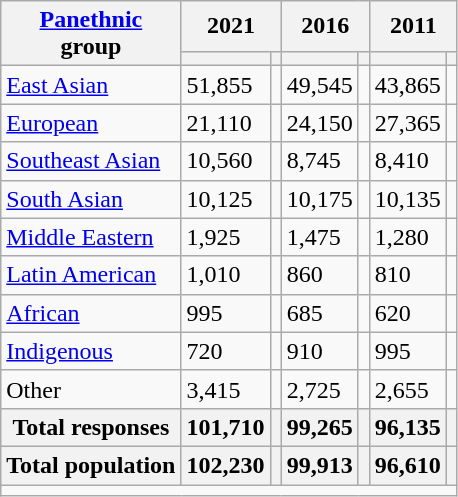<table class="wikitable collapsible sortable">
<tr>
<th rowspan="2"><a href='#'>Panethnic</a><br>group</th>
<th colspan="2">2021</th>
<th colspan="2">2016</th>
<th colspan="2">2011</th>
</tr>
<tr>
<th><a href='#'></a></th>
<th></th>
<th></th>
<th></th>
<th></th>
<th></th>
</tr>
<tr>
<td><a href='#'>East Asian</a></td>
<td>51,855</td>
<td></td>
<td>49,545</td>
<td></td>
<td>43,865</td>
<td></td>
</tr>
<tr>
<td><a href='#'>European</a></td>
<td>21,110</td>
<td></td>
<td>24,150</td>
<td></td>
<td>27,365</td>
<td></td>
</tr>
<tr>
<td><a href='#'>Southeast Asian</a></td>
<td>10,560</td>
<td></td>
<td>8,745</td>
<td></td>
<td>8,410</td>
<td></td>
</tr>
<tr>
<td><a href='#'>South Asian</a></td>
<td>10,125</td>
<td></td>
<td>10,175</td>
<td></td>
<td>10,135</td>
<td></td>
</tr>
<tr>
<td><a href='#'>Middle Eastern</a></td>
<td>1,925</td>
<td></td>
<td>1,475</td>
<td></td>
<td>1,280</td>
<td></td>
</tr>
<tr>
<td><a href='#'>Latin American</a></td>
<td>1,010</td>
<td></td>
<td>860</td>
<td></td>
<td>810</td>
<td></td>
</tr>
<tr>
<td><a href='#'>African</a></td>
<td>995</td>
<td></td>
<td>685</td>
<td></td>
<td>620</td>
<td></td>
</tr>
<tr>
<td><a href='#'>Indigenous</a></td>
<td>720</td>
<td></td>
<td>910</td>
<td></td>
<td>995</td>
<td></td>
</tr>
<tr>
<td>Other</td>
<td>3,415</td>
<td></td>
<td>2,725</td>
<td></td>
<td>2,655</td>
<td></td>
</tr>
<tr>
<th>Total responses</th>
<th>101,710</th>
<th></th>
<th>99,265</th>
<th></th>
<th>96,135</th>
<th></th>
</tr>
<tr>
<th>Total population</th>
<th>102,230</th>
<th></th>
<th>99,913</th>
<th></th>
<th>96,610</th>
<th></th>
</tr>
<tr class="sortbottom">
<td colspan="15"></td>
</tr>
</table>
